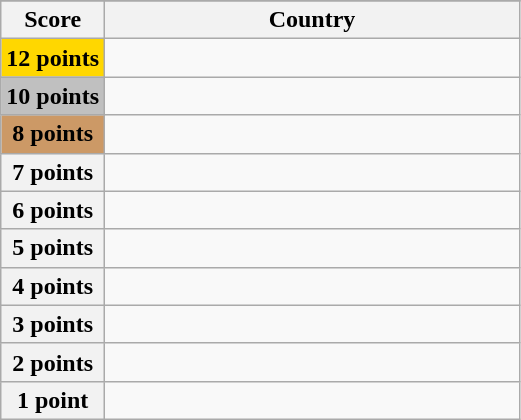<table class="wikitable">
<tr>
</tr>
<tr>
<th scope="col" width="20%">Score</th>
<th scope="col">Country</th>
</tr>
<tr>
<th scope="row" style="background:gold">12 points</th>
<td></td>
</tr>
<tr>
<th scope="row" style="background:silver">10 points</th>
<td></td>
</tr>
<tr>
<th scope="row" style="background:#CC9966">8 points</th>
<td></td>
</tr>
<tr>
<th scope="row">7 points</th>
<td></td>
</tr>
<tr>
<th scope="row">6 points</th>
<td></td>
</tr>
<tr>
<th scope="row">5 points</th>
<td></td>
</tr>
<tr>
<th scope="row">4 points</th>
<td></td>
</tr>
<tr>
<th scope="row">3 points</th>
<td></td>
</tr>
<tr>
<th scope="row">2 points</th>
<td></td>
</tr>
<tr>
<th scope="row">1 point</th>
<td></td>
</tr>
</table>
